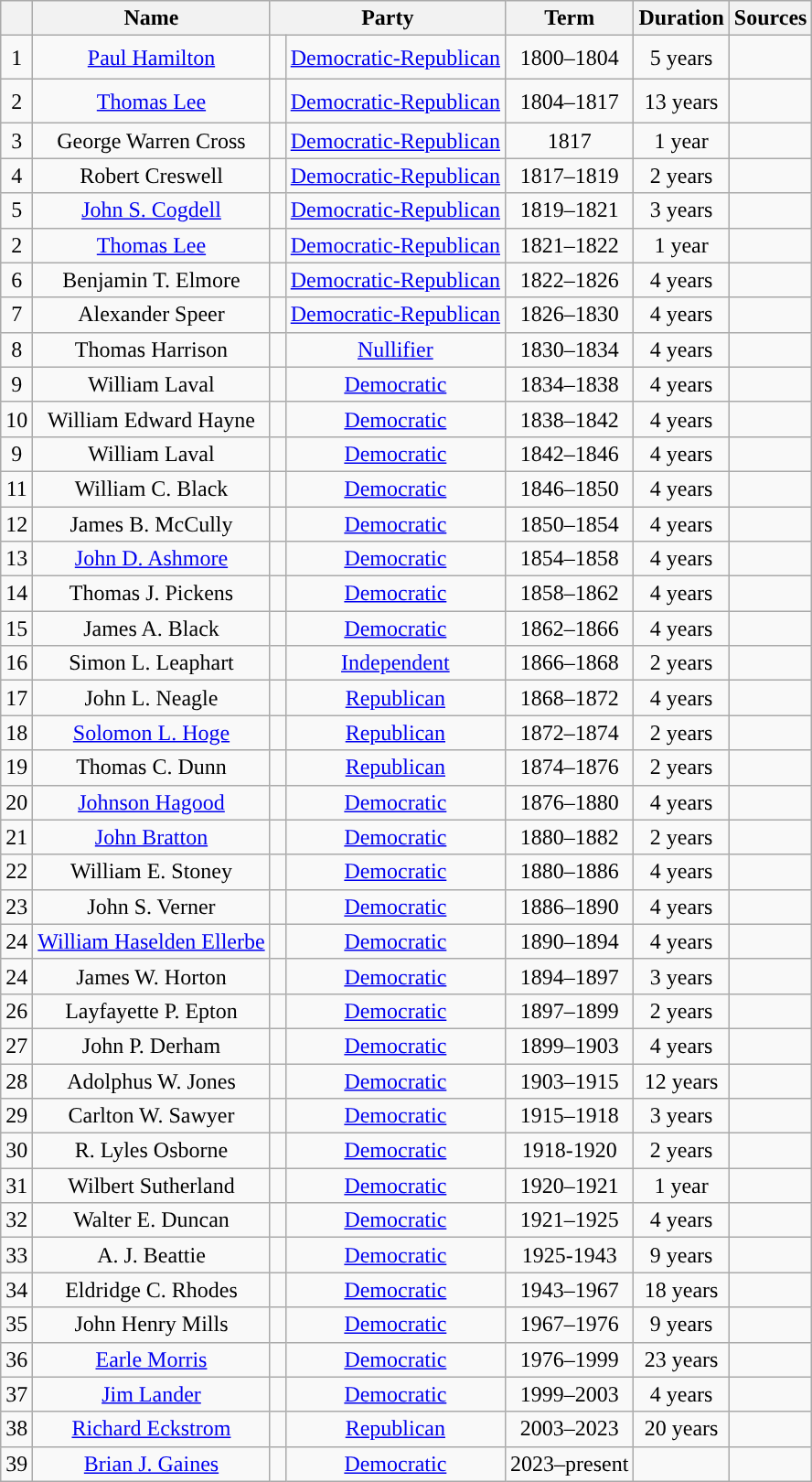<table class="wikitable sortable" style="text-align: center;">
<tr>
<th scope="col" data-sort-type="number"></th>
<th scope="col">Name</th>
<th scope="col" colspan=2>Party</th>
<th>Term</th>
<th scope="col">Duration</th>
<th scope="col">Sources</th>
</tr>
<tr style="height:2em;">
<td>1</td>
<td><a href='#'>Paul Hamilton</a></td>
<td style="background:"> </td>
<td><a href='#'>Democratic-Republican</a></td>
<td>1800–1804</td>
<td>5 years</td>
<td></td>
</tr>
<tr style="height:2em;">
<td>2</td>
<td><a href='#'>Thomas Lee</a></td>
<td style="background:"> </td>
<td><a href='#'>Democratic-Republican</a></td>
<td>1804–1817</td>
<td>13 years</td>
<td></td>
</tr>
<tr>
<td>3</td>
<td>George Warren Cross</td>
<td style="background:"> </td>
<td><a href='#'>Democratic-Republican</a></td>
<td>1817</td>
<td>1 year</td>
<td></td>
</tr>
<tr>
<td>4</td>
<td>Robert Creswell</td>
<td style="background:"> </td>
<td><a href='#'>Democratic-Republican</a></td>
<td>1817–1819</td>
<td>2 years</td>
<td></td>
</tr>
<tr>
<td>5</td>
<td><a href='#'>John S. Cogdell</a></td>
<td style="background:"> </td>
<td><a href='#'>Democratic-Republican</a></td>
<td>1819–1821</td>
<td>3 years</td>
<td></td>
</tr>
<tr>
<td>2</td>
<td><a href='#'>Thomas Lee</a></td>
<td style="background:"> </td>
<td><a href='#'>Democratic-Republican</a></td>
<td>1821–1822</td>
<td>1 year</td>
<td></td>
</tr>
<tr>
<td>6</td>
<td>Benjamin T. Elmore</td>
<td style="background:"> </td>
<td><a href='#'>Democratic-Republican</a></td>
<td>1822–1826</td>
<td>4 years</td>
<td></td>
</tr>
<tr>
<td>7</td>
<td>Alexander Speer</td>
<td style="background:"> </td>
<td><a href='#'>Democratic-Republican</a></td>
<td>1826–1830</td>
<td>4 years</td>
<td></td>
</tr>
<tr>
<td>8</td>
<td>Thomas Harrison</td>
<td style="background:"> </td>
<td><a href='#'>Nullifier</a></td>
<td>1830–1834</td>
<td>4 years</td>
<td></td>
</tr>
<tr>
<td>9</td>
<td>William Laval</td>
<td style="background:"> </td>
<td><a href='#'>Democratic</a></td>
<td>1834–1838</td>
<td>4 years</td>
<td></td>
</tr>
<tr>
<td>10</td>
<td>William Edward Hayne</td>
<td style="background:"> </td>
<td><a href='#'>Democratic</a></td>
<td>1838–1842</td>
<td>4 years</td>
<td></td>
</tr>
<tr>
<td>9</td>
<td>William Laval</td>
<td style="background:"> </td>
<td><a href='#'>Democratic</a></td>
<td>1842–1846</td>
<td>4 years</td>
<td></td>
</tr>
<tr>
<td>11</td>
<td>William C. Black</td>
<td style="background:"> </td>
<td><a href='#'>Democratic</a></td>
<td>1846–1850</td>
<td>4 years</td>
<td></td>
</tr>
<tr>
<td>12</td>
<td>James B. McCully</td>
<td style="background:"> </td>
<td><a href='#'>Democratic</a></td>
<td>1850–1854</td>
<td>4 years</td>
<td></td>
</tr>
<tr>
<td>13</td>
<td><a href='#'>John D. Ashmore</a></td>
<td style="background:"> </td>
<td><a href='#'>Democratic</a></td>
<td>1854–1858</td>
<td>4 years</td>
<td></td>
</tr>
<tr>
<td>14</td>
<td>Thomas J. Pickens</td>
<td style="background:"> </td>
<td><a href='#'>Democratic</a></td>
<td>1858–1862</td>
<td>4 years</td>
<td></td>
</tr>
<tr>
<td>15</td>
<td>James A. Black</td>
<td style="background:"> </td>
<td><a href='#'>Democratic</a></td>
<td>1862–1866</td>
<td>4 years</td>
<td></td>
</tr>
<tr>
<td>16</td>
<td>Simon L. Leaphart</td>
<td></td>
<td><a href='#'>Independent</a></td>
<td>1866–1868</td>
<td>2 years</td>
<td></td>
</tr>
<tr>
<td>17</td>
<td>John L. Neagle</td>
<td style="background:"> </td>
<td><a href='#'>Republican</a></td>
<td>1868–1872</td>
<td>4 years</td>
<td></td>
</tr>
<tr>
<td>18</td>
<td><a href='#'>Solomon L. Hoge</a></td>
<td style="background:"> </td>
<td><a href='#'>Republican</a></td>
<td>1872–1874</td>
<td>2 years</td>
<td></td>
</tr>
<tr>
<td>19</td>
<td>Thomas C. Dunn</td>
<td style="background:"> </td>
<td><a href='#'>Republican</a></td>
<td>1874–1876</td>
<td>2 years</td>
<td></td>
</tr>
<tr>
<td>20</td>
<td><a href='#'>Johnson Hagood</a></td>
<td style="background:"> </td>
<td><a href='#'>Democratic</a></td>
<td>1876–1880</td>
<td>4 years</td>
<td></td>
</tr>
<tr>
<td>21</td>
<td><a href='#'>John Bratton</a></td>
<td style="background:"> </td>
<td><a href='#'>Democratic</a></td>
<td>1880–1882</td>
<td>2 years</td>
<td></td>
</tr>
<tr>
<td>22</td>
<td>William E. Stoney</td>
<td style="background:"> </td>
<td><a href='#'>Democratic</a></td>
<td>1880–1886</td>
<td>4 years</td>
<td></td>
</tr>
<tr>
<td>23</td>
<td>John S. Verner</td>
<td style="background:"> </td>
<td><a href='#'>Democratic</a></td>
<td>1886–1890</td>
<td>4 years</td>
<td></td>
</tr>
<tr>
<td>24</td>
<td><a href='#'>William Haselden Ellerbe</a></td>
<td style="background:"> </td>
<td><a href='#'>Democratic</a></td>
<td>1890–1894</td>
<td>4 years</td>
<td></td>
</tr>
<tr>
<td>24</td>
<td>James W. Horton</td>
<td style="background:"> </td>
<td><a href='#'>Democratic</a></td>
<td>1894–1897</td>
<td>3 years</td>
<td></td>
</tr>
<tr>
<td>26</td>
<td>Layfayette P. Epton</td>
<td style="background:"> </td>
<td><a href='#'>Democratic</a></td>
<td>1897–1899</td>
<td>2 years</td>
<td></td>
</tr>
<tr>
<td>27</td>
<td>John P. Derham</td>
<td style="background:"> </td>
<td><a href='#'>Democratic</a></td>
<td>1899–1903</td>
<td>4 years</td>
<td></td>
</tr>
<tr>
<td>28</td>
<td>Adolphus W. Jones</td>
<td style="background:"> </td>
<td><a href='#'>Democratic</a></td>
<td>1903–1915</td>
<td>12 years</td>
<td></td>
</tr>
<tr>
<td>29</td>
<td>Carlton W. Sawyer</td>
<td style="background:"> </td>
<td><a href='#'>Democratic</a></td>
<td>1915–1918</td>
<td>3 years</td>
<td></td>
</tr>
<tr>
<td>30</td>
<td>R. Lyles Osborne</td>
<td style="background:"> </td>
<td><a href='#'>Democratic</a></td>
<td>1918-1920</td>
<td>2 years</td>
<td></td>
</tr>
<tr>
<td>31</td>
<td>Wilbert Sutherland</td>
<td style="background:"> </td>
<td><a href='#'>Democratic</a></td>
<td>1920–1921</td>
<td>1 year</td>
<td></td>
</tr>
<tr>
<td>32</td>
<td>Walter E. Duncan</td>
<td style="background:"> </td>
<td><a href='#'>Democratic</a></td>
<td>1921–1925</td>
<td>4 years</td>
<td></td>
</tr>
<tr>
<td>33</td>
<td>A. J. Beattie</td>
<td style="background:"> </td>
<td><a href='#'>Democratic</a></td>
<td>1925-1943</td>
<td>9 years</td>
<td></td>
</tr>
<tr>
<td>34</td>
<td>Eldridge C. Rhodes</td>
<td style="background:"> </td>
<td><a href='#'>Democratic</a></td>
<td>1943–1967<br></td>
<td>18 years</td>
<td></td>
</tr>
<tr>
<td>35</td>
<td>John Henry Mills</td>
<td style="background:"> </td>
<td><a href='#'>Democratic</a></td>
<td>1967–1976</td>
<td>9 years</td>
<td></td>
</tr>
<tr>
<td>36</td>
<td><a href='#'>Earle Morris</a></td>
<td style="background:"> </td>
<td><a href='#'>Democratic</a></td>
<td>1976–1999</td>
<td>23 years</td>
<td></td>
</tr>
<tr>
<td>37</td>
<td><a href='#'>Jim Lander</a></td>
<td style="background:"> </td>
<td><a href='#'>Democratic</a></td>
<td>1999–2003</td>
<td>4 years</td>
<td></td>
</tr>
<tr>
<td>38</td>
<td><a href='#'>Richard Eckstrom</a></td>
<td style="background:"> </td>
<td><a href='#'>Republican</a></td>
<td>2003–2023</td>
<td>20 years</td>
<td></td>
</tr>
<tr>
<td>39</td>
<td><a href='#'>Brian J. Gaines</a></td>
<td style="background:"> </td>
<td><a href='#'>Democratic</a></td>
<td>2023–present</td>
<td></td>
<td></td>
</tr>
</table>
